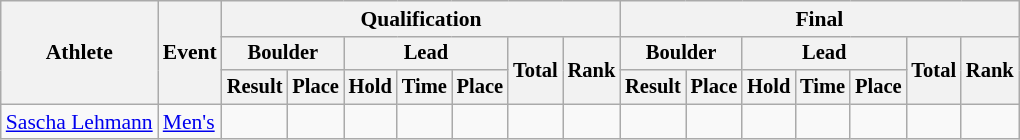<table class="wikitable" style="font-size:90%">
<tr>
<th rowspan="3">Athlete</th>
<th rowspan="3">Event</th>
<th colspan="7">Qualification</th>
<th colspan="7">Final</th>
</tr>
<tr style="font-size: 95%">
<th colspan="2">Boulder</th>
<th colspan="3">Lead</th>
<th rowspan="2">Total</th>
<th rowspan="2">Rank</th>
<th colspan="2">Boulder</th>
<th colspan="3">Lead</th>
<th rowspan="2">Total</th>
<th rowspan="2">Rank</th>
</tr>
<tr style="font-size: 95%">
<th>Result</th>
<th>Place</th>
<th>Hold</th>
<th>Time</th>
<th>Place</th>
<th>Result</th>
<th>Place</th>
<th>Hold</th>
<th>Time</th>
<th>Place</th>
</tr>
<tr align=center>
<td align=left><a href='#'>Sascha Lehmann</a></td>
<td align=left><a href='#'>Men's</a></td>
<td></td>
<td></td>
<td></td>
<td></td>
<td></td>
<td></td>
<td></td>
<td></td>
<td></td>
<td></td>
<td></td>
<td></td>
<td></td>
<td></td>
</tr>
</table>
